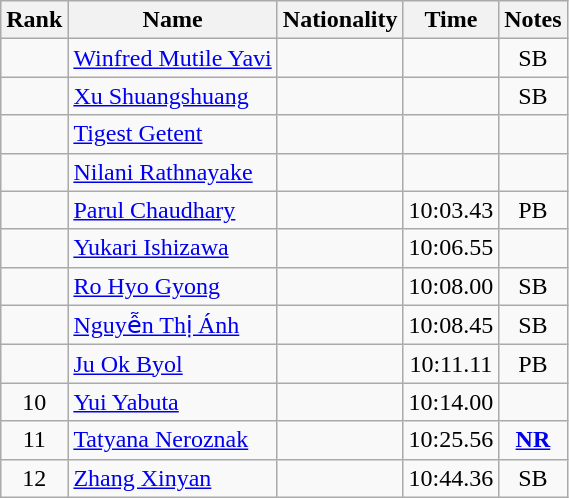<table class="wikitable sortable" style="text-align:center">
<tr>
<th>Rank</th>
<th>Name</th>
<th>Nationality</th>
<th>Time</th>
<th>Notes</th>
</tr>
<tr>
<td></td>
<td align=left><a href='#'>Winfred Mutile Yavi</a></td>
<td align=left></td>
<td></td>
<td>SB</td>
</tr>
<tr>
<td></td>
<td align=left><a href='#'>Xu Shuangshuang</a></td>
<td align=left></td>
<td></td>
<td>SB</td>
</tr>
<tr>
<td></td>
<td align=left><a href='#'>Tigest Getent</a></td>
<td align=left></td>
<td></td>
<td></td>
</tr>
<tr>
<td></td>
<td align=left><a href='#'>Nilani Rathnayake</a></td>
<td align=left></td>
<td></td>
<td></td>
</tr>
<tr>
<td></td>
<td align=left><a href='#'>Parul Chaudhary</a></td>
<td align=left></td>
<td>10:03.43</td>
<td>PB</td>
</tr>
<tr>
<td></td>
<td align=left><a href='#'>Yukari Ishizawa</a></td>
<td align=left></td>
<td>10:06.55</td>
<td></td>
</tr>
<tr>
<td></td>
<td align=left><a href='#'>Ro Hyo Gyong</a></td>
<td align=left></td>
<td>10:08.00</td>
<td>SB</td>
</tr>
<tr>
<td></td>
<td align=left><a href='#'>Nguyễn Thị Ánh</a></td>
<td align=left></td>
<td>10:08.45</td>
<td>SB</td>
</tr>
<tr>
<td></td>
<td align=left><a href='#'>Ju Ok Byol</a></td>
<td align=left></td>
<td>10:11.11</td>
<td>PB</td>
</tr>
<tr>
<td>10</td>
<td align=left><a href='#'>Yui Yabuta</a></td>
<td align=left></td>
<td>10:14.00</td>
<td></td>
</tr>
<tr>
<td>11</td>
<td align=left><a href='#'>Tatyana Neroznak</a></td>
<td align=left></td>
<td>10:25.56</td>
<td><strong><a href='#'>NR</a></strong></td>
</tr>
<tr>
<td>12</td>
<td align=left><a href='#'>Zhang Xinyan</a></td>
<td align=left></td>
<td>10:44.36</td>
<td>SB</td>
</tr>
</table>
